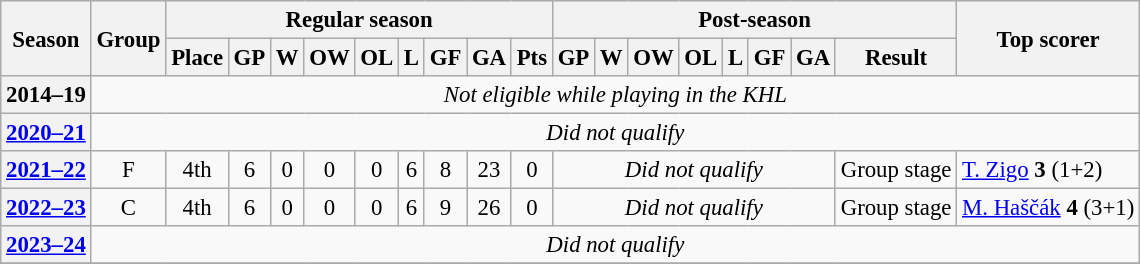<table class="wikitable collapsible" style="text-align: center; font-size: 95%">
<tr>
<th rowspan="2">Season</th>
<th rowspan="2">Group</th>
<th colspan="9">Regular season</th>
<th colspan="8">Post-season</th>
<th rowspan="2">Top scorer</th>
</tr>
<tr>
<th>Place</th>
<th>GP</th>
<th>W</th>
<th>OW</th>
<th>OL</th>
<th>L</th>
<th>GF</th>
<th>GA</th>
<th>Pts</th>
<th>GP</th>
<th>W</th>
<th>OW</th>
<th>OL</th>
<th>L</th>
<th>GF</th>
<th>GA</th>
<th>Result</th>
</tr>
<tr>
<th>2014–19</th>
<td colspan="20"><em>Not eligible while playing in the KHL</em></td>
</tr>
<tr>
<th><a href='#'>2020–21</a></th>
<td colspan="20"><em>Did not qualify</em></td>
</tr>
<tr>
<th><a href='#'>2021–22</a></th>
<td>F</td>
<td>4th</td>
<td>6</td>
<td>0</td>
<td>0</td>
<td>0</td>
<td>6</td>
<td>8</td>
<td>23</td>
<td>0</td>
<td colspan=7><em>Did not qualify</em></td>
<td align=left>Group stage</td>
<td align=left> <a href='#'>T. Zigo</a> <strong>3</strong> (1+2)</td>
</tr>
<tr>
<th><a href='#'>2022–23</a></th>
<td>C</td>
<td>4th</td>
<td>6</td>
<td>0</td>
<td>0</td>
<td>0</td>
<td>6</td>
<td>9</td>
<td>26</td>
<td>0</td>
<td colspan=7><em>Did not qualify</em></td>
<td align=left>Group stage</td>
<td align=left>  <a href='#'>M. Haščák</a> <strong>4</strong> (3+1)</td>
</tr>
<tr>
<th><a href='#'>2023–24</a></th>
<td colspan="20"><em>Did not qualify</em></td>
</tr>
<tr>
</tr>
</table>
